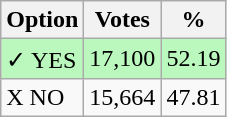<table class="wikitable">
<tr>
<th>Option</th>
<th>Votes</th>
<th>%</th>
</tr>
<tr>
<td style=background:#bbf8be>✓ YES</td>
<td style=background:#bbf8be>17,100</td>
<td style=background:#bbf8be>52.19</td>
</tr>
<tr>
<td>X NO</td>
<td>15,664</td>
<td>47.81</td>
</tr>
</table>
